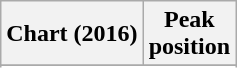<table class="wikitable sortable plainrowheaders" style="text-align:center;">
<tr>
<th>Chart (2016)</th>
<th>Peak <br> position</th>
</tr>
<tr>
</tr>
<tr>
</tr>
<tr>
</tr>
<tr>
</tr>
<tr>
</tr>
</table>
